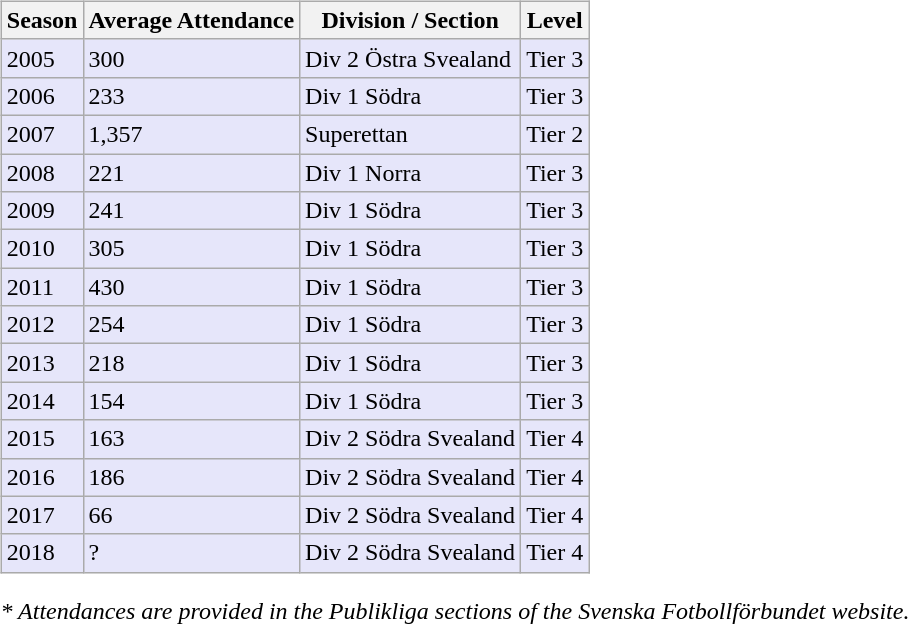<table>
<tr>
<td valign="top" width=0%><br><table class="wikitable">
<tr style="background:#f0f6fa;">
<th><strong>Season</strong></th>
<th><strong>Average Attendance</strong></th>
<th><strong>Division / Section</strong></th>
<th><strong>Level</strong></th>
</tr>
<tr>
<td style="background:#E6E6FA;">2005</td>
<td style="background:#E6E6FA;">300</td>
<td style="background:#E6E6FA;">Div 2 Östra Svealand</td>
<td style="background:#E6E6FA;">Tier 3</td>
</tr>
<tr>
<td style="background:#E6E6FA;">2006</td>
<td style="background:#E6E6FA;">233</td>
<td style="background:#E6E6FA;">Div 1 Södra</td>
<td style="background:#E6E6FA;">Tier 3</td>
</tr>
<tr>
<td style="background:#E6E6FA;">2007</td>
<td style="background:#E6E6FA;">1,357</td>
<td style="background:#E6E6FA;">Superettan</td>
<td style="background:#E6E6FA;">Tier 2</td>
</tr>
<tr>
<td style="background:#E6E6FA;">2008</td>
<td style="background:#E6E6FA;">221</td>
<td style="background:#E6E6FA;">Div 1 Norra</td>
<td style="background:#E6E6FA;">Tier 3</td>
</tr>
<tr>
<td style="background:#E6E6FA;">2009</td>
<td style="background:#E6E6FA;">241</td>
<td style="background:#E6E6FA;">Div 1 Södra</td>
<td style="background:#E6E6FA;">Tier 3</td>
</tr>
<tr>
<td style="background:#E6E6FA;">2010</td>
<td style="background:#E6E6FA;">305</td>
<td style="background:#E6E6FA;">Div 1 Södra</td>
<td style="background:#E6E6FA;">Tier 3</td>
</tr>
<tr>
<td style="background:#E6E6FA;">2011</td>
<td style="background:#E6E6FA;">430</td>
<td style="background:#E6E6FA;">Div 1 Södra</td>
<td style="background:#E6E6FA;">Tier 3</td>
</tr>
<tr>
<td style="background:#E6E6FA;">2012</td>
<td style="background:#E6E6FA;">254</td>
<td style="background:#E6E6FA;">Div 1 Södra</td>
<td style="background:#E6E6FA;">Tier 3</td>
</tr>
<tr>
<td style="background:#E6E6FA;">2013</td>
<td style="background:#E6E6FA;">218</td>
<td style="background:#E6E6FA;">Div 1 Södra</td>
<td style="background:#E6E6FA;">Tier 3</td>
</tr>
<tr>
<td style="background:#E6E6FA;">2014</td>
<td style="background:#E6E6FA;">154</td>
<td style="background:#E6E6FA;">Div 1 Södra</td>
<td style="background:#E6E6FA;">Tier 3</td>
</tr>
<tr>
<td style="background:#E6E6FA;">2015</td>
<td style="background:#E6E6FA;">163</td>
<td style="background:#E6E6FA;">Div 2 Södra Svealand</td>
<td style="background:#E6E6FA;">Tier 4</td>
</tr>
<tr>
<td style="background:#E6E6FA;">2016</td>
<td style="background:#E6E6FA;">186</td>
<td style="background:#E6E6FA;">Div 2 Södra Svealand</td>
<td style="background:#E6E6FA;">Tier 4</td>
</tr>
<tr>
<td style="background:#E6E6FA;">2017</td>
<td style="background:#E6E6FA;">66</td>
<td style="background:#E6E6FA;">Div 2 Södra Svealand</td>
<td style="background:#E6E6FA;">Tier 4</td>
</tr>
<tr>
<td style="background:#E6E6FA;">2018</td>
<td style="background:#E6E6FA;">?</td>
<td style="background:#E6E6FA;">Div 2 Södra Svealand</td>
<td style="background:#E6E6FA;">Tier 4</td>
</tr>
</table>
<em>* Attendances are provided in the Publikliga sections of the Svenska Fotbollförbundet website.</em></td>
</tr>
</table>
